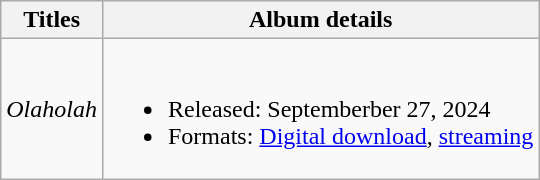<table class="wikitable">
<tr>
<th>Titles</th>
<th>Album details</th>
</tr>
<tr>
<td><em>Olaholah</em> </td>
<td><br><ul><li>Released: Septemberber 27, 2024</li><li>Formats: <a href='#'>Digital download</a>, <a href='#'>streaming</a></li></ul></td>
</tr>
</table>
